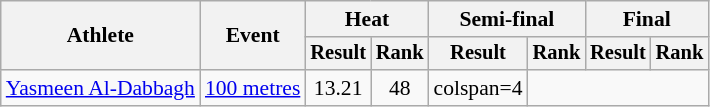<table class="wikitable" style="font-size:90%">
<tr>
<th rowspan="2">Athlete</th>
<th rowspan="2">Event</th>
<th colspan="2">Heat</th>
<th colspan="2">Semi-final</th>
<th colspan="2">Final</th>
</tr>
<tr style="font-size:95%">
<th>Result</th>
<th>Rank</th>
<th>Result</th>
<th>Rank</th>
<th>Result</th>
<th>Rank</th>
</tr>
<tr style=text-align:center>
<td style=text-align:left><a href='#'>Yasmeen Al-Dabbagh</a></td>
<td style=text-align:left><a href='#'>100 metres</a></td>
<td>13.21</td>
<td>48</td>
<td>colspan=4 </td>
</tr>
</table>
